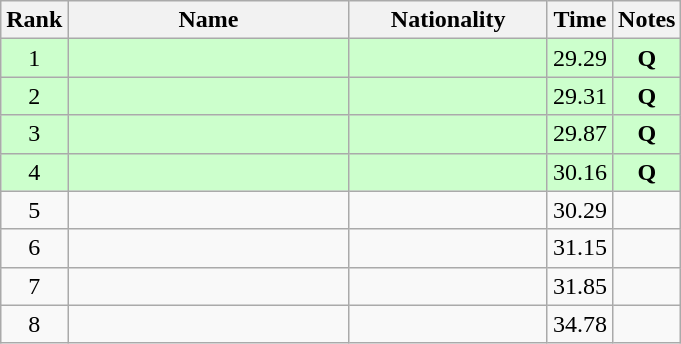<table class="wikitable sortable" style="text-align:center">
<tr>
<th>Rank</th>
<th style="width:180px">Name</th>
<th style="width:125px">Nationality</th>
<th>Time</th>
<th>Notes</th>
</tr>
<tr style="background:#cfc;">
<td>1</td>
<td style="text-align:left;"></td>
<td style="text-align:left;"></td>
<td>29.29</td>
<td><strong>Q</strong></td>
</tr>
<tr style="background:#cfc;">
<td>2</td>
<td style="text-align:left;"></td>
<td style="text-align:left;"></td>
<td>29.31</td>
<td><strong>Q</strong></td>
</tr>
<tr style="background:#cfc;">
<td>3</td>
<td style="text-align:left;"></td>
<td style="text-align:left;"></td>
<td>29.87</td>
<td><strong>Q</strong></td>
</tr>
<tr style="background:#cfc;">
<td>4</td>
<td style="text-align:left;"></td>
<td style="text-align:left;"></td>
<td>30.16</td>
<td><strong>Q</strong></td>
</tr>
<tr>
<td>5</td>
<td style="text-align:left;"></td>
<td style="text-align:left;"></td>
<td>30.29</td>
<td></td>
</tr>
<tr>
<td>6</td>
<td style="text-align:left;"></td>
<td style="text-align:left;"></td>
<td>31.15</td>
<td></td>
</tr>
<tr>
<td>7</td>
<td style="text-align:left;"></td>
<td style="text-align:left;"></td>
<td>31.85</td>
<td></td>
</tr>
<tr>
<td>8</td>
<td style="text-align:left;"></td>
<td style="text-align:left;"></td>
<td>34.78</td>
<td></td>
</tr>
</table>
